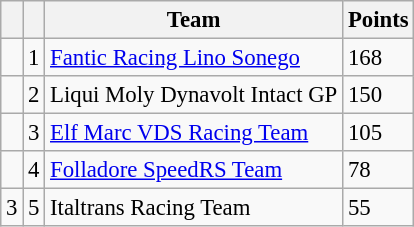<table class="wikitable" style="font-size: 95%;">
<tr>
<th></th>
<th></th>
<th>Team</th>
<th>Points</th>
</tr>
<tr>
<td></td>
<td align=center>1</td>
<td> <a href='#'>Fantic Racing Lino Sonego</a></td>
<td align=left>168</td>
</tr>
<tr>
<td></td>
<td align=center>2</td>
<td> Liqui Moly Dynavolt Intact GP</td>
<td align=left>150</td>
</tr>
<tr>
<td></td>
<td align=center>3</td>
<td> <a href='#'>Elf Marc VDS Racing Team</a></td>
<td align=left>105</td>
</tr>
<tr>
<td></td>
<td align=center>4</td>
<td> <a href='#'>Folladore SpeedRS Team</a></td>
<td align=left>78</td>
</tr>
<tr>
<td> 3</td>
<td align=center>5</td>
<td> Italtrans Racing Team</td>
<td align=left>55</td>
</tr>
</table>
